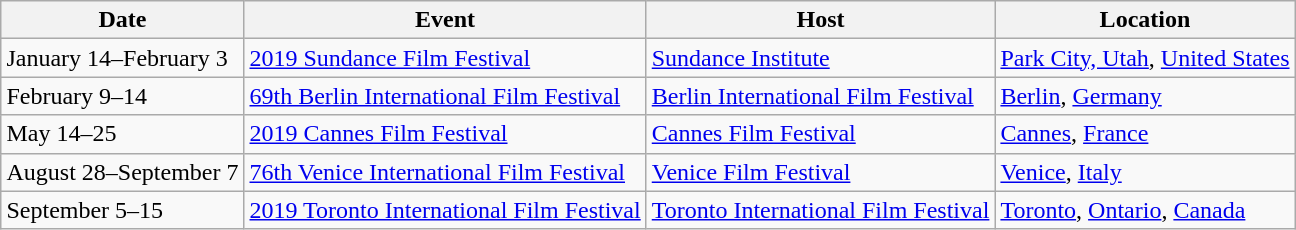<table class="wikitable sortable" style="margin:auto; margin:auto;">
<tr>
<th>Date</th>
<th>Event</th>
<th>Host</th>
<th>Location</th>
</tr>
<tr>
<td>January 14–February 3</td>
<td><a href='#'>2019 Sundance Film Festival</a></td>
<td><a href='#'>Sundance Institute</a></td>
<td><a href='#'>Park City, Utah</a>, <a href='#'>United States</a></td>
</tr>
<tr>
<td>February 9–14</td>
<td><a href='#'>69th Berlin International Film Festival</a></td>
<td><a href='#'>Berlin International Film Festival</a></td>
<td><a href='#'>Berlin</a>, <a href='#'>Germany</a></td>
</tr>
<tr>
<td>May 14–25</td>
<td><a href='#'>2019 Cannes Film Festival</a></td>
<td><a href='#'>Cannes Film Festival</a></td>
<td><a href='#'>Cannes</a>, <a href='#'>France</a></td>
</tr>
<tr>
<td>August 28–September 7</td>
<td><a href='#'>76th Venice International Film Festival</a></td>
<td><a href='#'>Venice Film Festival</a></td>
<td><a href='#'>Venice</a>, <a href='#'>Italy</a></td>
</tr>
<tr>
<td>September 5–15</td>
<td><a href='#'>2019 Toronto International Film Festival</a></td>
<td><a href='#'>Toronto International Film Festival</a></td>
<td><a href='#'>Toronto</a>, <a href='#'>Ontario</a>, <a href='#'>Canada</a></td>
</tr>
</table>
